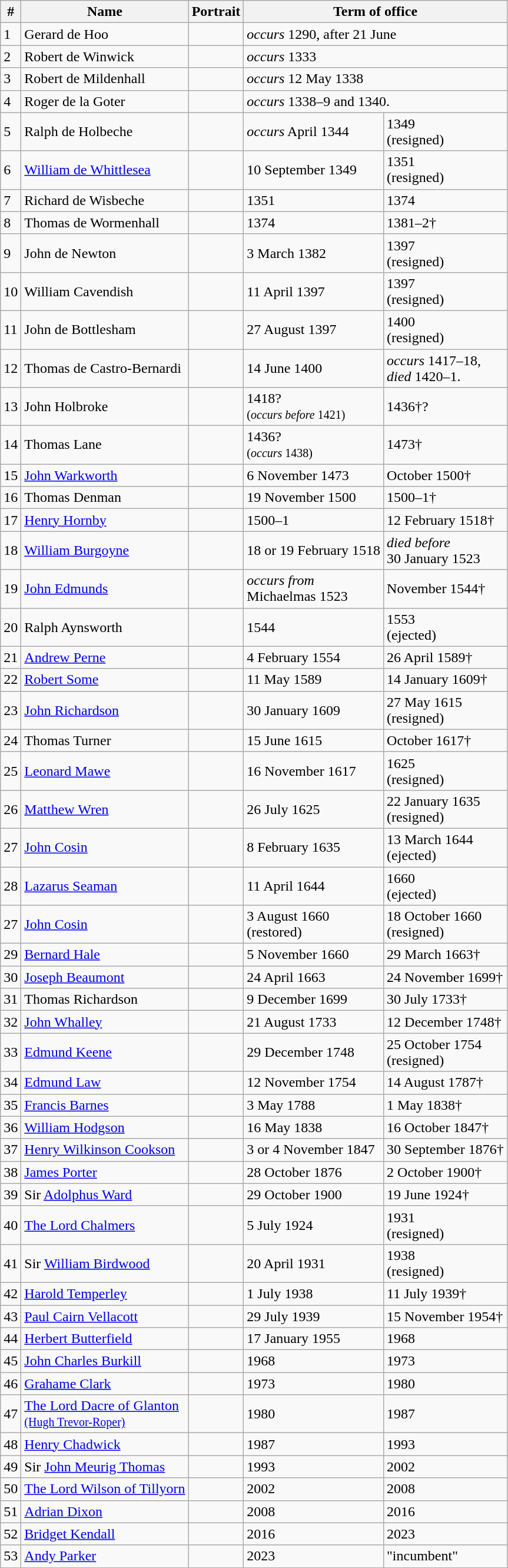<table class="wikitable">
<tr>
<th>#</th>
<th>Name</th>
<th>Portrait</th>
<th colspan=2>Term of office</th>
</tr>
<tr>
<td>1</td>
<td>Gerard de Hoo</td>
<td></td>
<td colspan=2><em>occurs</em> 1290, after 21 June</td>
</tr>
<tr>
<td>2</td>
<td>Robert de Winwick</td>
<td></td>
<td colspan=2><em>occurs</em> 1333</td>
</tr>
<tr>
<td>3</td>
<td>Robert de Mildenhall</td>
<td></td>
<td colspan=2><em>occurs</em> 12 May 1338</td>
</tr>
<tr>
<td>4</td>
<td>Roger de la Goter</td>
<td></td>
<td colspan=2><em>occurs</em> 1338–9 and 1340.</td>
</tr>
<tr>
<td>5</td>
<td>Ralph de Holbeche</td>
<td></td>
<td><em>occurs</em> April 1344</td>
<td>1349 <br> (resigned)</td>
</tr>
<tr>
<td>6</td>
<td><a href='#'>William de Whittlesea</a></td>
<td></td>
<td>10 September 1349</td>
<td>1351 <br> (resigned)</td>
</tr>
<tr>
<td>7</td>
<td>Richard de Wisbeche</td>
<td></td>
<td>1351</td>
<td> 1374</td>
</tr>
<tr>
<td>8</td>
<td>Thomas de Wormenhall</td>
<td></td>
<td> 1374</td>
<td>1381–2†</td>
</tr>
<tr>
<td>9</td>
<td>John de Newton</td>
<td></td>
<td>3 March 1382</td>
<td>1397 <br> (resigned)</td>
</tr>
<tr>
<td>10</td>
<td>William Cavendish</td>
<td></td>
<td>11 April 1397</td>
<td>1397 <br> (resigned)</td>
</tr>
<tr>
<td>11</td>
<td>John de Bottlesham</td>
<td></td>
<td>27 August 1397</td>
<td>1400 <br> (resigned)</td>
</tr>
<tr>
<td>12</td>
<td>Thomas de Castro-Bernardi</td>
<td></td>
<td>14 June 1400</td>
<td><em>occurs</em> 1417–18, <br> <em>died</em> 1420–1.</td>
</tr>
<tr>
<td>13</td>
<td>John Holbroke</td>
<td></td>
<td>1418? <br><small>(<em>occurs before</em> 1421)</small></td>
<td>1436†?</td>
</tr>
<tr>
<td>14</td>
<td>Thomas Lane</td>
<td></td>
<td>1436? <br><small>(<em>occurs</em> 1438)</small></td>
<td>1473†</td>
</tr>
<tr>
<td>15</td>
<td><a href='#'>John Warkworth</a></td>
<td></td>
<td>6 November 1473</td>
<td>October 1500†</td>
</tr>
<tr>
<td>16</td>
<td>Thomas Denman</td>
<td></td>
<td>19 November 1500</td>
<td>1500–1†</td>
</tr>
<tr>
<td>17</td>
<td><a href='#'>Henry Hornby</a></td>
<td></td>
<td>1500–1</td>
<td>12 February 1518†</td>
</tr>
<tr>
<td>18</td>
<td><a href='#'>William Burgoyne</a></td>
<td></td>
<td>18 or 19 February 1518</td>
<td><em>died before</em><br> 30 January 1523</td>
</tr>
<tr>
<td>19</td>
<td><a href='#'>John Edmunds</a></td>
<td></td>
<td><em>occurs from</em> <br> Michaelmas 1523</td>
<td>November 1544†</td>
</tr>
<tr>
<td>20</td>
<td>Ralph Aynsworth</td>
<td></td>
<td>1544</td>
<td>1553 <br> (ejected)</td>
</tr>
<tr>
<td>21</td>
<td><a href='#'>Andrew Perne</a></td>
<td></td>
<td>4 February 1554</td>
<td>26 April 1589†</td>
</tr>
<tr>
<td>22</td>
<td><a href='#'>Robert Some</a></td>
<td></td>
<td>11 May 1589</td>
<td>14 January 1609†</td>
</tr>
<tr>
<td>23</td>
<td><a href='#'>John Richardson</a></td>
<td></td>
<td>30 January 1609</td>
<td>27 May 1615 <br> (resigned)</td>
</tr>
<tr>
<td>24</td>
<td>Thomas Turner</td>
<td></td>
<td>15 June 1615</td>
<td>October 1617†</td>
</tr>
<tr>
<td>25</td>
<td><a href='#'>Leonard Mawe</a></td>
<td></td>
<td>16 November 1617</td>
<td>1625 <br> (resigned)</td>
</tr>
<tr>
<td>26</td>
<td><a href='#'>Matthew Wren</a></td>
<td></td>
<td>26 July 1625</td>
<td>22 January 1635 <br> (resigned)</td>
</tr>
<tr>
<td>27</td>
<td><a href='#'>John Cosin</a></td>
<td></td>
<td>8 February 1635</td>
<td>13 March 1644 <br> (ejected)</td>
</tr>
<tr>
<td>28</td>
<td><a href='#'>Lazarus Seaman</a></td>
<td></td>
<td>11 April 1644</td>
<td>1660 <br> (ejected)</td>
</tr>
<tr>
<td>27</td>
<td><a href='#'>John Cosin</a></td>
<td></td>
<td>3 August 1660 <br> (restored)</td>
<td>18 October 1660 <br> (resigned)</td>
</tr>
<tr>
<td>29</td>
<td><a href='#'>Bernard Hale</a></td>
<td></td>
<td>5 November 1660</td>
<td>29 March 1663†</td>
</tr>
<tr>
<td>30</td>
<td><a href='#'>Joseph Beaumont</a></td>
<td></td>
<td>24 April 1663</td>
<td>24 November 1699†</td>
</tr>
<tr>
<td>31</td>
<td>Thomas Richardson</td>
<td></td>
<td>9 December 1699</td>
<td>30 July 1733†</td>
</tr>
<tr>
<td>32</td>
<td><a href='#'>John Whalley</a></td>
<td></td>
<td>21 August 1733</td>
<td>12 December 1748†</td>
</tr>
<tr>
<td>33</td>
<td><a href='#'>Edmund Keene</a></td>
<td></td>
<td>29 December 1748</td>
<td>25 October 1754 <br> (resigned)</td>
</tr>
<tr>
<td>34</td>
<td><a href='#'>Edmund Law</a></td>
<td></td>
<td>12 November 1754</td>
<td>14 August 1787†</td>
</tr>
<tr>
<td>35</td>
<td><a href='#'>Francis Barnes</a></td>
<td></td>
<td>3 May 1788</td>
<td>1 May 1838†</td>
</tr>
<tr>
<td>36</td>
<td><a href='#'>William Hodgson</a></td>
<td></td>
<td>16 May 1838</td>
<td>16 October 1847†</td>
</tr>
<tr>
<td>37</td>
<td><a href='#'>Henry Wilkinson Cookson</a></td>
<td></td>
<td>3 or 4 November 1847</td>
<td>30 September 1876†</td>
</tr>
<tr>
<td>38</td>
<td><a href='#'>James Porter</a></td>
<td></td>
<td>28 October 1876</td>
<td>2 October 1900†</td>
</tr>
<tr>
<td>39</td>
<td>Sir <a href='#'>Adolphus Ward</a></td>
<td></td>
<td>29 October 1900</td>
<td>19 June 1924†</td>
</tr>
<tr>
<td>40</td>
<td><a href='#'>The Lord Chalmers</a></td>
<td></td>
<td>5 July 1924</td>
<td>1931 <br> (resigned)</td>
</tr>
<tr>
<td>41</td>
<td>Sir <a href='#'>William Birdwood</a></td>
<td></td>
<td>20 April 1931</td>
<td>1938 <br> (resigned)</td>
</tr>
<tr>
<td>42</td>
<td><a href='#'>Harold Temperley</a></td>
<td></td>
<td>1 July 1938</td>
<td>11 July 1939†</td>
</tr>
<tr>
<td>43</td>
<td><a href='#'>Paul Cairn Vellacott</a></td>
<td></td>
<td>29 July 1939</td>
<td>15 November 1954†</td>
</tr>
<tr>
<td>44</td>
<td><a href='#'>Herbert Butterfield</a></td>
<td></td>
<td>17 January 1955</td>
<td>1968</td>
</tr>
<tr>
<td>45</td>
<td><a href='#'>John Charles Burkill</a></td>
<td></td>
<td>1968</td>
<td>1973</td>
</tr>
<tr>
<td>46</td>
<td><a href='#'>Grahame Clark</a></td>
<td></td>
<td>1973</td>
<td>1980</td>
</tr>
<tr>
<td>47</td>
<td><a href='#'>The Lord Dacre of Glanton<br><small>(Hugh Trevor-Roper)</small></a></td>
<td></td>
<td>1980</td>
<td>1987</td>
</tr>
<tr>
<td>48</td>
<td><a href='#'>Henry Chadwick</a></td>
<td></td>
<td>1987</td>
<td>1993</td>
</tr>
<tr>
<td>49</td>
<td>Sir <a href='#'>John Meurig Thomas</a></td>
<td></td>
<td>1993</td>
<td>2002</td>
</tr>
<tr>
<td>50</td>
<td><a href='#'>The Lord Wilson of Tillyorn</a></td>
<td></td>
<td>2002</td>
<td>2008</td>
</tr>
<tr>
<td>51</td>
<td><a href='#'>Adrian Dixon</a></td>
<td></td>
<td>2008</td>
<td>2016</td>
</tr>
<tr>
<td>52</td>
<td><a href='#'>Bridget Kendall</a></td>
<td></td>
<td>2016</td>
<td>2023</td>
</tr>
<tr>
<td>53</td>
<td><a href='#'>Andy Parker</a></td>
<td></td>
<td>2023</td>
<td>"incumbent"</td>
</tr>
</table>
